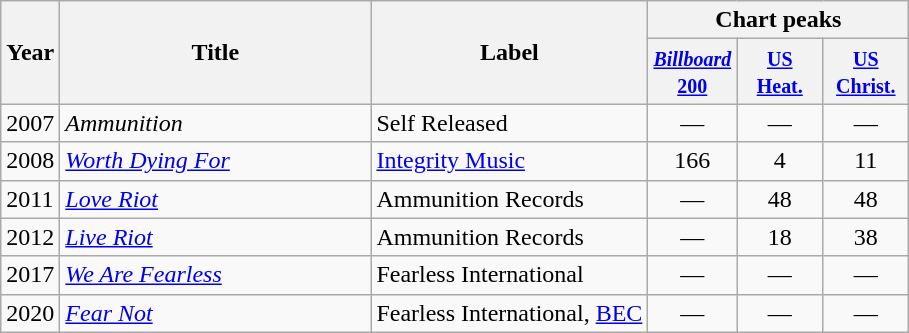<table class="wikitable">
<tr>
<th rowspan="2">Year</th>
<th style="width:200px;" rowspan="2">Title</th>
<th rowspan="2">Label</th>
<th colspan="3">Chart peaks</th>
</tr>
<tr>
<th style="width:50px;"><small><a href='#'><em>Billboard</em> 200</a></small></th>
<th style="width:50px;"><small><a href='#'>US Heat.</a></small></th>
<th style="width:50px;"><small><a href='#'>US Christ.</a></small></th>
</tr>
<tr>
<td>2007</td>
<td><em>Ammunition</em></td>
<td>Self Released</td>
<td style="text-align:center;">—</td>
<td style="text-align:center;">—</td>
<td style="text-align:center;">—</td>
</tr>
<tr>
<td>2008</td>
<td><em><a href='#'>Worth Dying For</a></em></td>
<td><a href='#'>Integrity Music</a></td>
<td style="text-align:center;">166</td>
<td style="text-align:center;">4</td>
<td style="text-align:center;">11</td>
</tr>
<tr>
<td>2011</td>
<td><em><a href='#'>Love Riot</a></em></td>
<td>Ammunition Records</td>
<td style="text-align:center;">—</td>
<td style="text-align:center;">48</td>
<td style="text-align:center;">48</td>
</tr>
<tr>
<td>2012</td>
<td><em><a href='#'>Live Riot</a></em></td>
<td>Ammunition Records</td>
<td style="text-align:center;">—</td>
<td style="text-align:center;">18</td>
<td style="text-align:center;">38</td>
</tr>
<tr>
<td>2017</td>
<td><em><a href='#'>We Are Fearless</a></em></td>
<td>Fearless International</td>
<td style="text-align:center;">—</td>
<td style="text-align:center;">—</td>
<td style="text-align:center;">—</td>
</tr>
<tr>
<td>2020</td>
<td><em><a href='#'>Fear Not</a></em></td>
<td>Fearless International, <a href='#'>BEC</a></td>
<td style="text-align:center;">—</td>
<td style="text-align:center;">—</td>
<td style="text-align:center;">—</td>
</tr>
</table>
